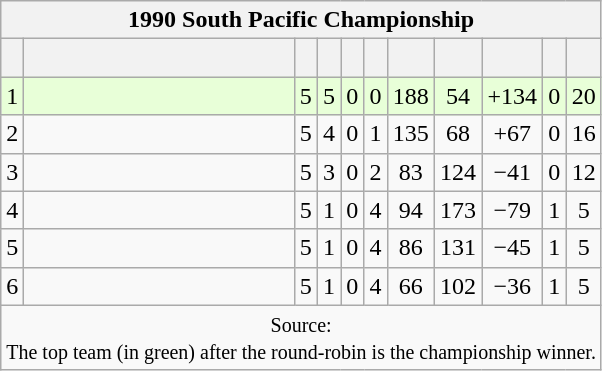<table class="wikitable" style="text-align:center;">
<tr>
<th colspan="100%">1990 South Pacific Championship</th>
</tr>
<tr>
<th style="padding-right:1px;"></th>
<th style="width:10.8em;"></th>
<th></th>
<th></th>
<th></th>
<th></th>
<th></th>
<th></th>
<th></th>
<th></th>
<th><br></th>
</tr>
<tr style="background:#e8ffd8;">
<td>1</td>
<td style=text-align:left></td>
<td>5</td>
<td>5</td>
<td>0</td>
<td>0</td>
<td>188</td>
<td>54</td>
<td>+134</td>
<td>0</td>
<td>20</td>
</tr>
<tr>
<td>2</td>
<td style=text-align:left></td>
<td>5</td>
<td>4</td>
<td>0</td>
<td>1</td>
<td>135</td>
<td>68</td>
<td>+67</td>
<td>0</td>
<td>16</td>
</tr>
<tr>
<td>3</td>
<td style=text-align:left></td>
<td>5</td>
<td>3</td>
<td>0</td>
<td>2</td>
<td>83</td>
<td>124</td>
<td>−41</td>
<td>0</td>
<td>12</td>
</tr>
<tr>
<td>4</td>
<td style=text-align:left></td>
<td>5</td>
<td>1</td>
<td>0</td>
<td>4</td>
<td>94</td>
<td>173</td>
<td>−79</td>
<td>1</td>
<td>5</td>
</tr>
<tr>
<td>5</td>
<td style=text-align:left></td>
<td>5</td>
<td>1</td>
<td>0</td>
<td>4</td>
<td>86</td>
<td>131</td>
<td>−45</td>
<td>1</td>
<td>5</td>
</tr>
<tr>
<td>6</td>
<td style=text-align:left></td>
<td>5</td>
<td>1</td>
<td>0</td>
<td>4</td>
<td>66</td>
<td>102</td>
<td>−36</td>
<td>1</td>
<td>5</td>
</tr>
<tr>
<td colspan="100%" style="border:0;"><small>Source: <br>The top team <span>(in green)</span> after the round-robin is the championship winner.</small></td>
</tr>
</table>
